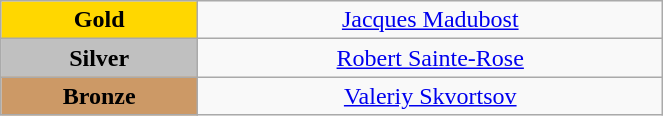<table class="wikitable" style="text-align:center; " width="35%">
<tr>
<td bgcolor="gold"><strong>Gold</strong></td>
<td><a href='#'>Jacques Madubost</a><br>  <small><em></em></small></td>
</tr>
<tr>
<td bgcolor="silver"><strong>Silver</strong></td>
<td><a href='#'>Robert Sainte-Rose</a><br>  <small><em></em></small></td>
</tr>
<tr>
<td bgcolor="CC9966"><strong>Bronze</strong></td>
<td><a href='#'>Valeriy Skvortsov</a><br>  <small><em></em></small></td>
</tr>
</table>
